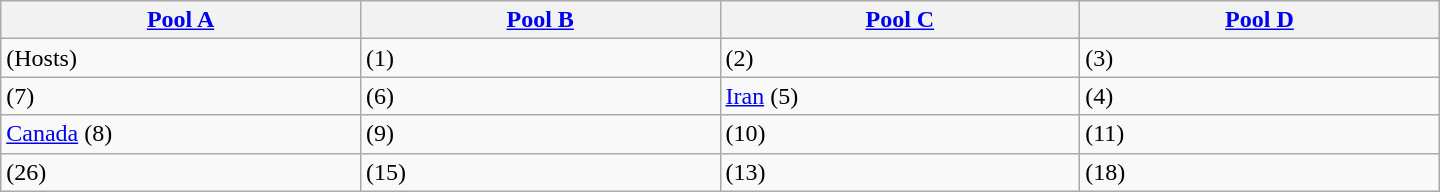<table class="wikitable" width=960>
<tr>
<th width=25%><a href='#'>Pool A</a></th>
<th width=25%><a href='#'>Pool B</a></th>
<th width=25%><a href='#'>Pool C</a></th>
<th width=25%><a href='#'>Pool D</a></th>
</tr>
<tr>
<td> (Hosts)</td>
<td> (1)</td>
<td> (2)</td>
<td> (3)</td>
</tr>
<tr>
<td> (7)</td>
<td> (6)</td>
<td> <a href='#'>Iran</a> (5)</td>
<td> (4)</td>
</tr>
<tr>
<td> <a href='#'>Canada</a> (8)</td>
<td> (9)</td>
<td> (10)</td>
<td> (11)</td>
</tr>
<tr>
<td> (26)</td>
<td> (15)</td>
<td> (13)</td>
<td> (18)</td>
</tr>
</table>
